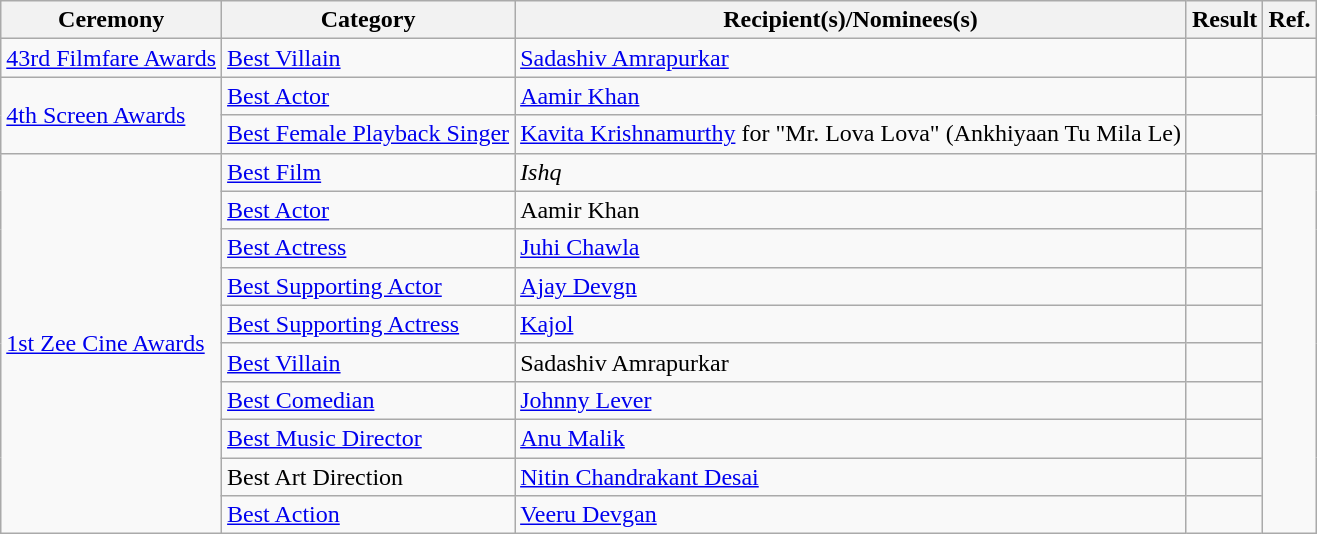<table class="wikitable">
<tr>
<th>Ceremony</th>
<th>Category</th>
<th>Recipient(s)/Nominees(s)</th>
<th>Result</th>
<th>Ref.</th>
</tr>
<tr>
<td><a href='#'>43rd Filmfare Awards</a></td>
<td><a href='#'>Best Villain</a></td>
<td><a href='#'>Sadashiv Amrapurkar</a></td>
<td></td>
<td></td>
</tr>
<tr>
<td rowspan="2"><a href='#'>4th Screen Awards</a></td>
<td><a href='#'>Best Actor</a></td>
<td><a href='#'>Aamir Khan</a></td>
<td></td>
<td rowspan="2"></td>
</tr>
<tr>
<td><a href='#'>Best Female Playback Singer</a></td>
<td><a href='#'>Kavita Krishnamurthy</a> for "Mr. Lova Lova" (Ankhiyaan Tu Mila Le)</td>
<td></td>
</tr>
<tr>
<td rowspan="10"><a href='#'>1st Zee Cine Awards</a></td>
<td><a href='#'>Best Film</a></td>
<td><em>Ishq</em></td>
<td></td>
<td rowspan="10"></td>
</tr>
<tr>
<td><a href='#'>Best Actor</a></td>
<td>Aamir Khan</td>
<td></td>
</tr>
<tr>
<td><a href='#'>Best Actress</a></td>
<td><a href='#'>Juhi Chawla</a></td>
<td></td>
</tr>
<tr>
<td><a href='#'>Best Supporting Actor</a></td>
<td><a href='#'>Ajay Devgn</a></td>
<td></td>
</tr>
<tr>
<td><a href='#'>Best Supporting Actress</a></td>
<td><a href='#'>Kajol</a></td>
<td></td>
</tr>
<tr>
<td><a href='#'>Best Villain</a></td>
<td>Sadashiv Amrapurkar</td>
<td></td>
</tr>
<tr>
<td><a href='#'>Best Comedian</a></td>
<td><a href='#'>Johnny Lever</a></td>
<td></td>
</tr>
<tr>
<td><a href='#'>Best Music Director</a></td>
<td><a href='#'>Anu Malik</a></td>
<td></td>
</tr>
<tr>
<td>Best Art Direction</td>
<td><a href='#'>Nitin Chandrakant Desai</a></td>
<td></td>
</tr>
<tr>
<td><a href='#'>Best Action</a></td>
<td><a href='#'>Veeru Devgan</a></td>
<td></td>
</tr>
</table>
